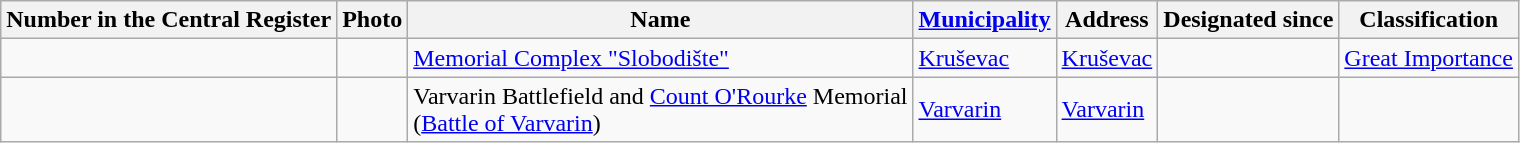<table class="wikitable sortable">
<tr>
<th>Number in the Central Register</th>
<th>Photo</th>
<th>Name</th>
<th><a href='#'>Municipality</a></th>
<th>Address</th>
<th>Designated since</th>
<th>Classification</th>
</tr>
<tr>
<td></td>
<td></td>
<td><a href='#'>Memorial Complex "Slobodište"</a></td>
<td><a href='#'>Kruševac</a></td>
<td><a href='#'>Kruševac</a><br></td>
<td></td>
<td><a href='#'>Great Importance</a></td>
</tr>
<tr>
<td></td>
<td></td>
<td>Varvarin Battlefield and <a href='#'>Count O'Rourke</a> Memorial<br>(<a href='#'>Battle of Varvarin</a>)</td>
<td><a href='#'>Varvarin</a></td>
<td><a href='#'>Varvarin</a><br></td>
<td></td>
<td></td>
</tr>
</table>
